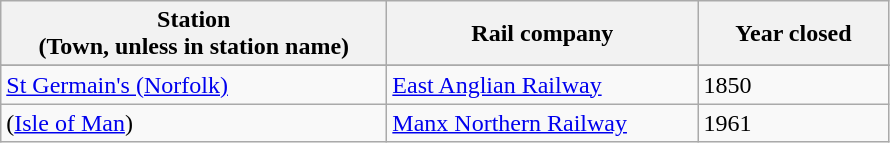<table class="wikitable sortable">
<tr>
<th style="width:250px">Station<br>(Town, unless in station name)</th>
<th style="width:200px">Rail company</th>
<th style="width:120px">Year closed</th>
</tr>
<tr>
</tr>
<tr>
<td><a href='#'>St Germain's (Norfolk)</a></td>
<td><a href='#'>East Anglian Railway</a></td>
<td>1850</td>
</tr>
<tr>
<td> (<a href='#'>Isle of Man</a>)</td>
<td><a href='#'>Manx Northern Railway</a></td>
<td>1961</td>
</tr>
</table>
